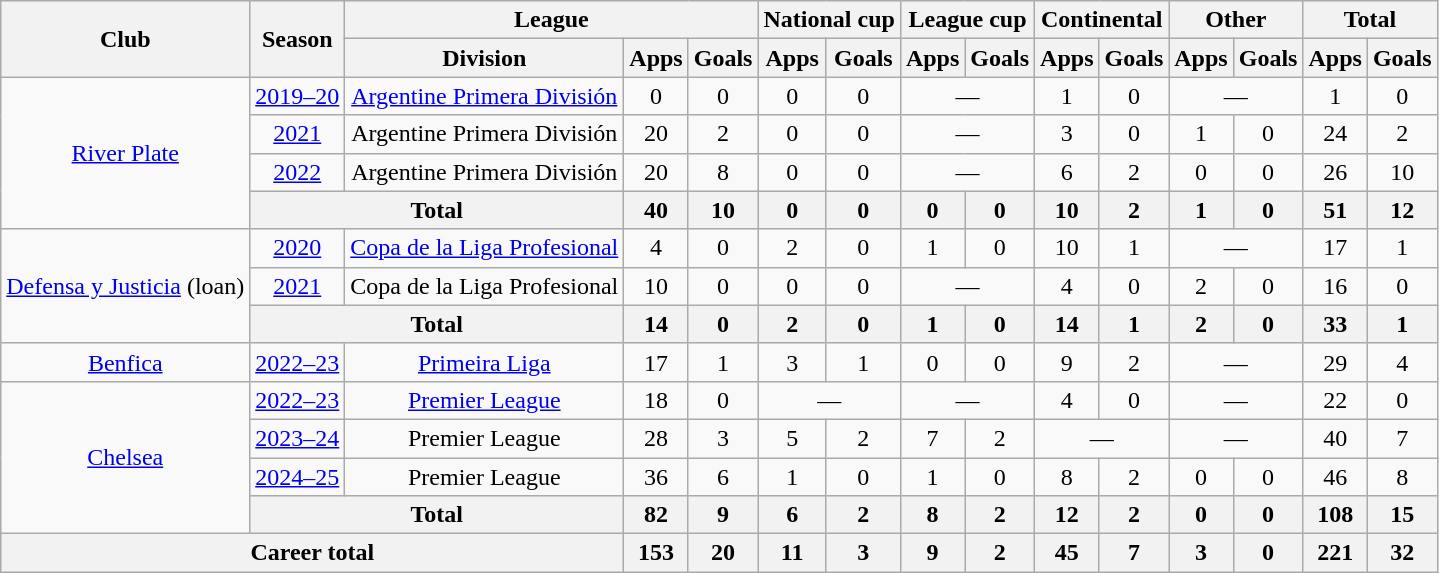<table class="wikitable" style="text-align: center;">
<tr>
<th rowspan="2">Club</th>
<th rowspan="2">Season</th>
<th colspan="3">League</th>
<th colspan="2">National cup</th>
<th colspan="2">League cup</th>
<th colspan="2">Continental</th>
<th colspan="2">Other</th>
<th colspan="2">Total</th>
</tr>
<tr>
<th>Division</th>
<th>Apps</th>
<th>Goals</th>
<th>Apps</th>
<th>Goals</th>
<th>Apps</th>
<th>Goals</th>
<th>Apps</th>
<th>Goals</th>
<th>Apps</th>
<th>Goals</th>
<th>Apps</th>
<th>Goals</th>
</tr>
<tr>
<td rowspan="4"><a href='#'>River Plate</a></td>
<td><a href='#'>2019–20</a></td>
<td><a href='#'>Argentine Primera División</a></td>
<td>0</td>
<td>0</td>
<td>0</td>
<td>0</td>
<td colspan="2">—</td>
<td>1</td>
<td>0</td>
<td colspan="2">—</td>
<td>1</td>
<td>0</td>
</tr>
<tr>
<td><a href='#'>2021</a></td>
<td>Argentine Primera División</td>
<td>20</td>
<td>2</td>
<td>0</td>
<td>0</td>
<td colspan="2">—</td>
<td>3</td>
<td>0</td>
<td>1</td>
<td>0</td>
<td>24</td>
<td>2</td>
</tr>
<tr>
<td><a href='#'>2022</a></td>
<td>Argentine Primera División</td>
<td>20</td>
<td>8</td>
<td>0</td>
<td>0</td>
<td colspan="2">—</td>
<td>6</td>
<td>2</td>
<td>0</td>
<td>0</td>
<td>26</td>
<td>10</td>
</tr>
<tr>
<th colspan="2">Total</th>
<th>40</th>
<th>10</th>
<th>0</th>
<th>0</th>
<th>0</th>
<th>0</th>
<th>10</th>
<th>2</th>
<th>1</th>
<th>0</th>
<th>51</th>
<th>12</th>
</tr>
<tr>
<td rowspan="3"><a href='#'>Defensa y Justicia</a> (loan)</td>
<td><a href='#'>2020</a></td>
<td><a href='#'>Copa de la Liga Profesional</a></td>
<td>4</td>
<td>0</td>
<td>2</td>
<td>0</td>
<td>1</td>
<td>0</td>
<td>10</td>
<td>1</td>
<td colspan="2">—</td>
<td>17</td>
<td>1</td>
</tr>
<tr>
<td><a href='#'>2021</a></td>
<td>Copa de la Liga Profesional</td>
<td>10</td>
<td>0</td>
<td>0</td>
<td>0</td>
<td colspan="2">—</td>
<td>4</td>
<td>0</td>
<td>2</td>
<td>0</td>
<td>16</td>
<td>0</td>
</tr>
<tr>
<th colspan="2">Total</th>
<th>14</th>
<th>0</th>
<th>2</th>
<th>0</th>
<th>1</th>
<th>0</th>
<th>14</th>
<th>1</th>
<th>2</th>
<th>0</th>
<th>33</th>
<th>1</th>
</tr>
<tr>
<td><a href='#'>Benfica</a></td>
<td><a href='#'>2022–23</a></td>
<td><a href='#'>Primeira Liga</a></td>
<td>17</td>
<td>1</td>
<td>3</td>
<td>1</td>
<td>0</td>
<td>0</td>
<td>9</td>
<td>2</td>
<td colspan="2">—</td>
<td>29</td>
<td>4</td>
</tr>
<tr>
<td rowspan="4"><a href='#'>Chelsea</a></td>
<td><a href='#'>2022–23</a></td>
<td><a href='#'>Premier League</a></td>
<td>18</td>
<td>0</td>
<td colspan="2">—</td>
<td colspan="2">—</td>
<td>4</td>
<td>0</td>
<td colspan="2">—</td>
<td>22</td>
<td>0</td>
</tr>
<tr>
<td><a href='#'>2023–24</a></td>
<td>Premier League</td>
<td>28</td>
<td>3</td>
<td>5</td>
<td>2</td>
<td>7</td>
<td>2</td>
<td colspan="2">—</td>
<td colspan="2">—</td>
<td>40</td>
<td>7</td>
</tr>
<tr>
<td><a href='#'>2024–25</a></td>
<td>Premier League</td>
<td>36</td>
<td>6</td>
<td>1</td>
<td>0</td>
<td>1</td>
<td>0</td>
<td>8</td>
<td>2</td>
<td>0</td>
<td>0</td>
<td>46</td>
<td>8</td>
</tr>
<tr>
<th colspan="2">Total</th>
<th>82</th>
<th>9</th>
<th>6</th>
<th>2</th>
<th>8</th>
<th>2</th>
<th>12</th>
<th>2</th>
<th>0</th>
<th>0</th>
<th>108</th>
<th>15</th>
</tr>
<tr>
<th colspan="3">Career total</th>
<th>153</th>
<th>20</th>
<th>11</th>
<th>3</th>
<th>9</th>
<th>2</th>
<th>45</th>
<th>7</th>
<th>3</th>
<th>0</th>
<th>221</th>
<th>32</th>
</tr>
</table>
